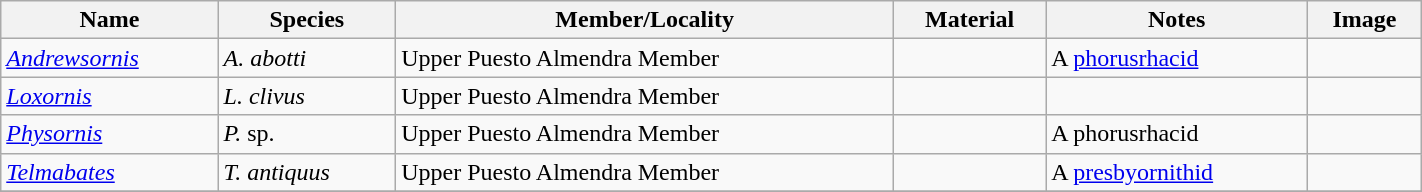<table class="wikitable" align="center" width="75%">
<tr>
<th>Name</th>
<th>Species</th>
<th>Member/Locality</th>
<th>Material</th>
<th>Notes</th>
<th>Image</th>
</tr>
<tr>
<td><em><a href='#'>Andrewsornis</a></em></td>
<td><em>A. abotti</em></td>
<td>Upper Puesto Almendra Member</td>
<td></td>
<td>A <a href='#'>phorusrhacid</a></td>
<td></td>
</tr>
<tr>
<td><em><a href='#'>Loxornis</a></em></td>
<td><em>L. clivus</em></td>
<td>Upper Puesto Almendra Member</td>
<td></td>
<td></td>
<td></td>
</tr>
<tr>
<td><em><a href='#'>Physornis</a></em></td>
<td><em>P.</em> sp.</td>
<td>Upper Puesto Almendra Member</td>
<td></td>
<td>A phorusrhacid</td>
<td></td>
</tr>
<tr>
<td><em><a href='#'>Telmabates</a></em></td>
<td><em>T. antiquus</em></td>
<td>Upper Puesto Almendra Member</td>
<td></td>
<td>A <a href='#'>presbyornithid</a></td>
<td></td>
</tr>
<tr>
</tr>
</table>
